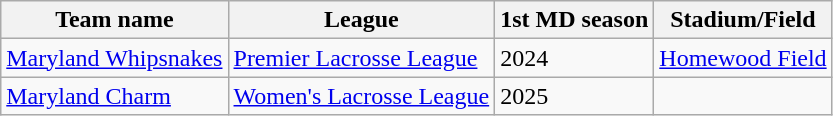<table class="wikitable">
<tr>
<th>Team name</th>
<th>League</th>
<th>1st MD season</th>
<th>Stadium/Field</th>
</tr>
<tr>
<td><a href='#'>Maryland Whipsnakes</a></td>
<td><a href='#'>Premier Lacrosse League</a></td>
<td>2024</td>
<td><a href='#'>Homewood Field</a></td>
</tr>
<tr>
<td><a href='#'>Maryland Charm</a></td>
<td><a href='#'>Women's Lacrosse League</a></td>
<td>2025</td>
<td></td>
</tr>
</table>
